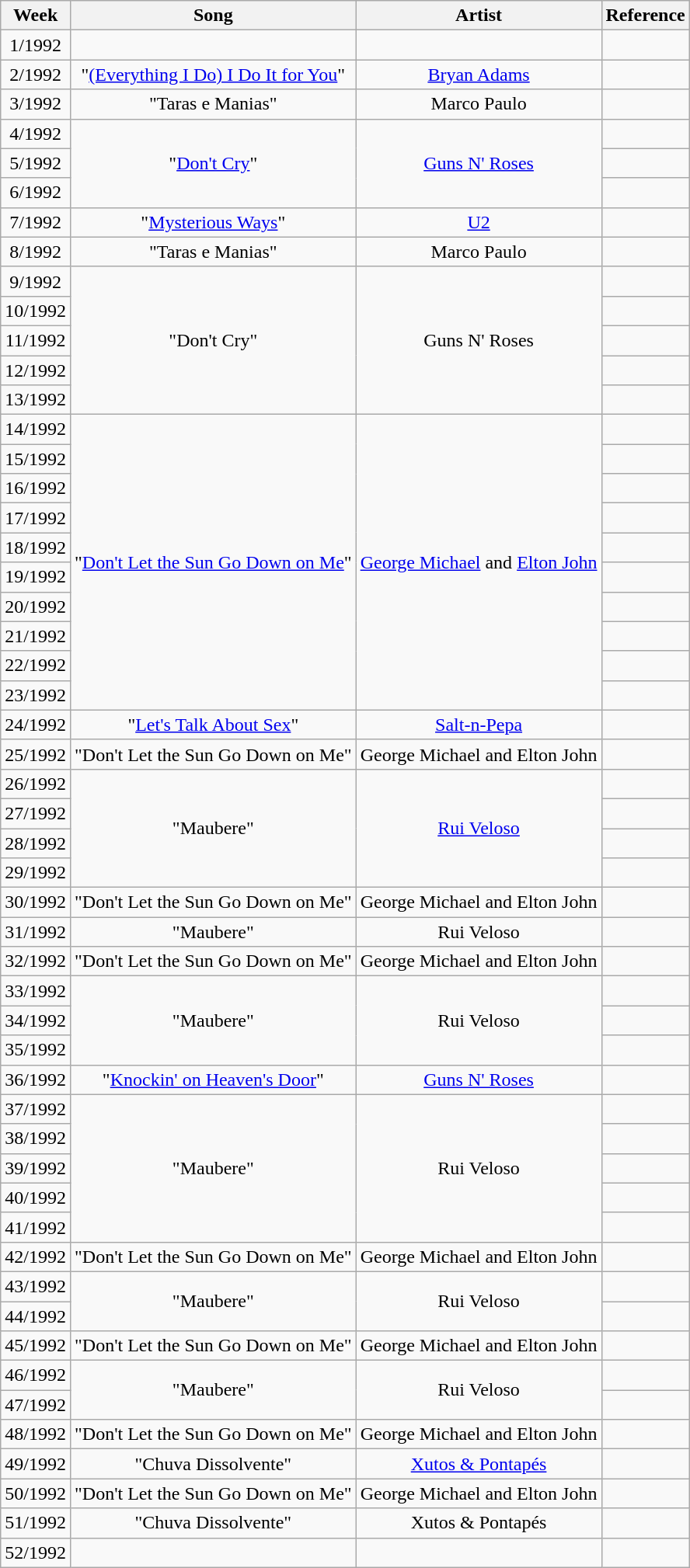<table class="wikitable" style="text-align:center">
<tr>
<th>Week</th>
<th>Song</th>
<th>Artist</th>
<th>Reference</th>
</tr>
<tr>
<td>1/1992</td>
<td></td>
<td></td>
<td></td>
</tr>
<tr>
<td>2/1992</td>
<td>"<a href='#'>(Everything I Do) I Do It for You</a>"</td>
<td><a href='#'>Bryan Adams</a></td>
<td></td>
</tr>
<tr>
<td>3/1992</td>
<td>"Taras e Manias"</td>
<td>Marco Paulo</td>
<td></td>
</tr>
<tr>
<td>4/1992</td>
<td rowspan="3">"<a href='#'>Don't Cry</a>"</td>
<td rowspan="3"><a href='#'>Guns N' Roses</a></td>
<td></td>
</tr>
<tr>
<td>5/1992</td>
<td></td>
</tr>
<tr>
<td>6/1992</td>
<td></td>
</tr>
<tr>
<td>7/1992</td>
<td>"<a href='#'>Mysterious Ways</a>"</td>
<td><a href='#'>U2</a></td>
<td></td>
</tr>
<tr>
<td>8/1992</td>
<td>"Taras e Manias"</td>
<td>Marco Paulo</td>
<td></td>
</tr>
<tr>
<td>9/1992</td>
<td rowspan="5">"Don't Cry"</td>
<td rowspan="5">Guns N' Roses</td>
<td></td>
</tr>
<tr>
<td>10/1992</td>
<td></td>
</tr>
<tr>
<td>11/1992</td>
<td></td>
</tr>
<tr>
<td>12/1992</td>
<td></td>
</tr>
<tr>
<td>13/1992</td>
<td></td>
</tr>
<tr>
<td>14/1992</td>
<td rowspan="10">"<a href='#'>Don't Let the Sun Go Down on Me</a>"</td>
<td rowspan="10"><a href='#'>George Michael</a> and <a href='#'>Elton John</a></td>
<td></td>
</tr>
<tr>
<td>15/1992</td>
<td></td>
</tr>
<tr>
<td>16/1992</td>
<td></td>
</tr>
<tr>
<td>17/1992</td>
<td></td>
</tr>
<tr>
<td>18/1992</td>
<td></td>
</tr>
<tr>
<td>19/1992</td>
<td></td>
</tr>
<tr>
<td>20/1992</td>
<td></td>
</tr>
<tr>
<td>21/1992</td>
<td></td>
</tr>
<tr>
<td>22/1992</td>
<td></td>
</tr>
<tr>
<td>23/1992</td>
<td></td>
</tr>
<tr>
<td>24/1992</td>
<td>"<a href='#'>Let's Talk About Sex</a>"</td>
<td><a href='#'>Salt-n-Pepa</a></td>
<td></td>
</tr>
<tr>
<td>25/1992</td>
<td>"Don't Let the Sun Go Down on Me"</td>
<td>George Michael and Elton John</td>
<td></td>
</tr>
<tr>
<td>26/1992</td>
<td rowspan="4">"Maubere"</td>
<td rowspan="4"><a href='#'>Rui Veloso</a></td>
<td></td>
</tr>
<tr>
<td>27/1992</td>
<td></td>
</tr>
<tr>
<td>28/1992</td>
<td></td>
</tr>
<tr>
<td>29/1992</td>
<td></td>
</tr>
<tr>
<td>30/1992</td>
<td>"Don't Let the Sun Go Down on Me"</td>
<td>George Michael and Elton John</td>
<td></td>
</tr>
<tr>
<td>31/1992</td>
<td>"Maubere"</td>
<td>Rui Veloso</td>
<td></td>
</tr>
<tr>
<td>32/1992</td>
<td>"Don't Let the Sun Go Down on Me"</td>
<td>George Michael and Elton John</td>
<td></td>
</tr>
<tr>
<td>33/1992</td>
<td rowspan="3">"Maubere"</td>
<td rowspan="3">Rui Veloso</td>
<td></td>
</tr>
<tr>
<td>34/1992</td>
<td></td>
</tr>
<tr>
<td>35/1992</td>
<td></td>
</tr>
<tr>
<td>36/1992</td>
<td>"<a href='#'>Knockin' on Heaven's Door</a>"</td>
<td><a href='#'>Guns N' Roses</a></td>
<td></td>
</tr>
<tr>
<td>37/1992</td>
<td rowspan="5">"Maubere"</td>
<td rowspan="5">Rui Veloso</td>
<td></td>
</tr>
<tr>
<td>38/1992</td>
<td></td>
</tr>
<tr>
<td>39/1992</td>
<td></td>
</tr>
<tr>
<td>40/1992</td>
<td></td>
</tr>
<tr>
<td>41/1992</td>
<td></td>
</tr>
<tr>
<td>42/1992</td>
<td>"Don't Let the Sun Go Down on Me"</td>
<td>George Michael and Elton John</td>
<td></td>
</tr>
<tr>
<td>43/1992</td>
<td rowspan="2">"Maubere"</td>
<td rowspan="2">Rui Veloso</td>
<td></td>
</tr>
<tr>
<td>44/1992</td>
<td></td>
</tr>
<tr>
<td>45/1992</td>
<td>"Don't Let the Sun Go Down on Me"</td>
<td>George Michael and Elton John</td>
<td></td>
</tr>
<tr>
<td>46/1992</td>
<td rowspan="2">"Maubere"</td>
<td rowspan="2">Rui Veloso</td>
<td></td>
</tr>
<tr>
<td>47/1992</td>
<td></td>
</tr>
<tr>
<td>48/1992</td>
<td>"Don't Let the Sun Go Down on Me"</td>
<td>George Michael and Elton John</td>
<td></td>
</tr>
<tr>
<td>49/1992</td>
<td>"Chuva Dissolvente"</td>
<td><a href='#'>Xutos & Pontapés</a></td>
<td></td>
</tr>
<tr>
<td>50/1992</td>
<td>"Don't Let the Sun Go Down on Me"</td>
<td>George Michael and Elton John</td>
<td></td>
</tr>
<tr>
<td>51/1992</td>
<td>"Chuva Dissolvente"</td>
<td>Xutos & Pontapés</td>
<td></td>
</tr>
<tr>
<td>52/1992</td>
<td></td>
<td></td>
<td></td>
</tr>
</table>
